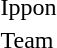<table>
<tr>
<td rowspan=2>Ippon</td>
<td rowspan=2></td>
<td rowspan=2></td>
<td></td>
</tr>
<tr>
<td></td>
</tr>
<tr>
<td rowspan=2>Team</td>
<td rowspan=2></td>
<td rowspan=2></td>
<td rowspan=2> <br> </td>
</tr>
<tr>
</tr>
</table>
